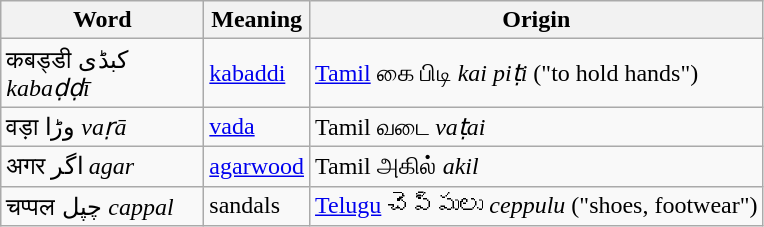<table class="wikitable">
<tr>
<th>Word</th>
<th>Meaning</th>
<th>Origin</th>
</tr>
<tr>
<td style="width:08em">कबड्डी کبڈی <em>kabaḍḍī</em></td>
<td><a href='#'>kabaddi</a></td>
<td><a href='#'>Tamil</a> கை பிடி <em>kai piṭi</em> ("to hold hands")</td>
</tr>
<tr>
<td>वड़ा وڑا <em>vaṛā</em></td>
<td><a href='#'>vada</a></td>
<td>Tamil வடை <em>vaṭai</em></td>
</tr>
<tr>
<td>अगर اگر <em>agar</em></td>
<td><a href='#'>agarwood</a></td>
<td>Tamil அகில் <em>akil</em></td>
</tr>
<tr>
<td>चप्पल چپل <em>cappal</em></td>
<td>sandals</td>
<td><a href='#'>Telugu</a> చెప్పులు <em>ceppulu</em> ("shoes, footwear")</td>
</tr>
</table>
